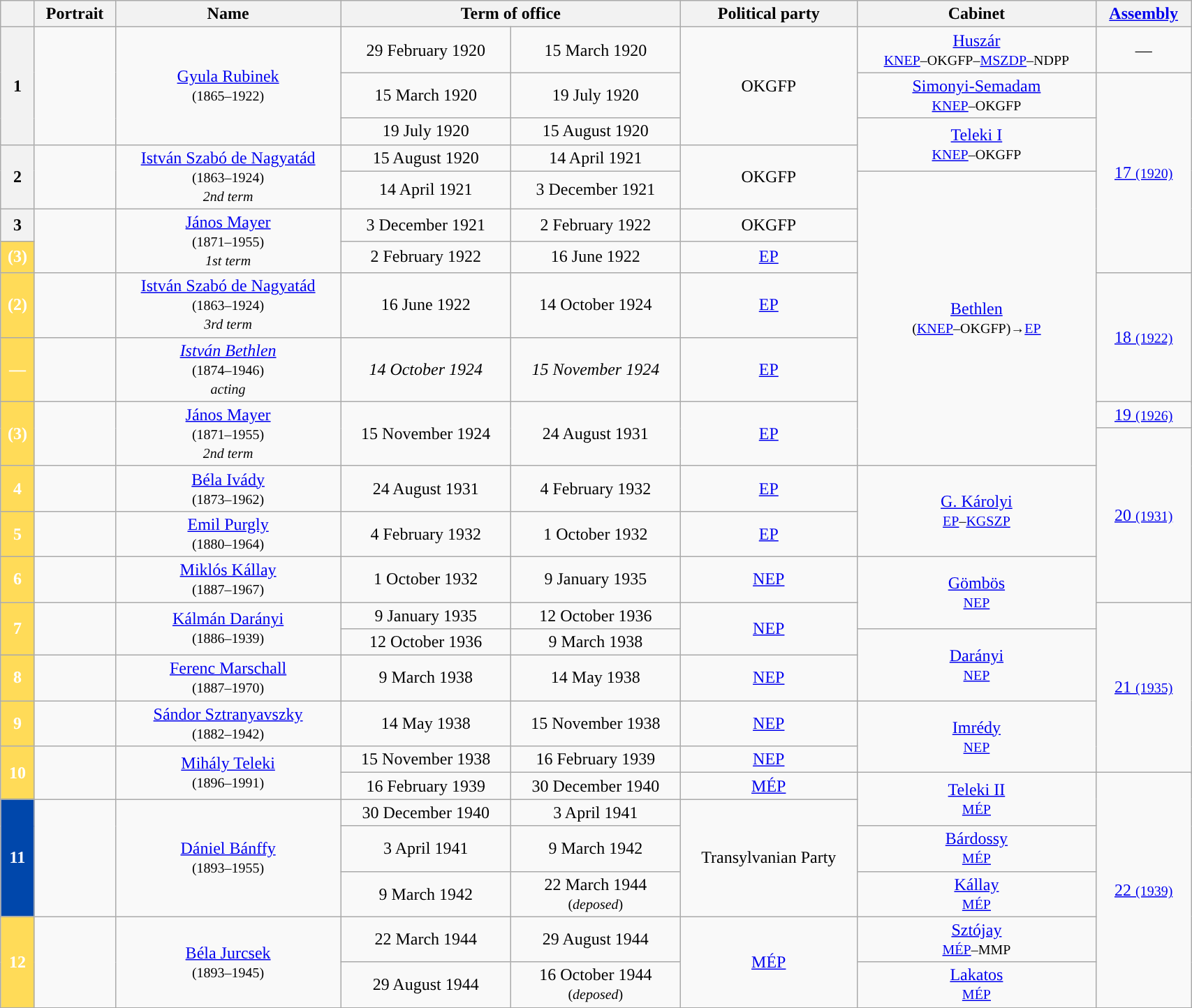<table class="wikitable" style="width:90%; text-align:center;">
<tr>
<th></th>
<th>Portrait</th>
<th>Name<br></th>
<th colspan=2>Term of office</th>
<th>Political party</th>
<th>Cabinet</th>
<th><a href='#'>Assembly</a><br></th>
</tr>
<tr>
<th rowspan="3" style="background:">1</th>
<td rowspan="3"></td>
<td rowspan="3"><a href='#'>Gyula Rubinek</a><br><small>(1865–1922)</small></td>
<td>29 February 1920</td>
<td>15 March 1920</td>
<td rowspan="3">OKGFP</td>
<td><a href='#'>Huszár</a><br><small><a href='#'>KNEP</a>–OKGFP–<a href='#'>MSZDP</a>–NDPP</small></td>
<td>—</td>
</tr>
<tr>
<td>15 March 1920</td>
<td>19 July 1920</td>
<td><a href='#'>Simonyi-Semadam</a><br><small><a href='#'>KNEP</a>–OKGFP</small></td>
<td rowspan="6"><a href='#'>17 <small>(1920)</small></a></td>
</tr>
<tr>
<td>19 July 1920</td>
<td>15 August 1920</td>
<td rowspan="2"><a href='#'>Teleki I</a><br><small><a href='#'>KNEP</a>–OKGFP</small></td>
</tr>
<tr>
<th rowspan="2" style="background:">2</th>
<td rowspan="2"></td>
<td rowspan="2"><a href='#'>István Szabó de Nagyatád</a><br><small>(1863–1924)<br><em>2nd term</em></small></td>
<td>15 August 1920</td>
<td>14 April 1921</td>
<td rowspan="2">OKGFP</td>
</tr>
<tr>
<td>14 April 1921</td>
<td>3 December 1921</td>
<td rowspan="8"><a href='#'>Bethlen</a><br><small>(<a href='#'>KNEP</a>–OKGFP)→<a href='#'>EP</a></small></td>
</tr>
<tr>
<th style="background:">3</th>
<td rowspan="2"></td>
<td rowspan="2"><a href='#'>János Mayer</a><br><small>(1871–1955)<br><em>1st term</em></small></td>
<td>3 December 1921</td>
<td>2 February 1922</td>
<td>OKGFP</td>
</tr>
<tr>
<th style="background-color:#FFDB58; color:white">(3)</th>
<td>2 February 1922</td>
<td>16 June 1922</td>
<td><a href='#'>EP</a></td>
</tr>
<tr>
<th style="background-color:#FFDB58; color:white">(2)</th>
<td></td>
<td><a href='#'>István Szabó de Nagyatád</a><br><small>(1863–1924)<br><em>3rd term</em></small></td>
<td>16 June 1922</td>
<td>14 October 1924</td>
<td><a href='#'>EP</a></td>
<td rowspan="3"><a href='#'>18 <small>(1922)</small></a></td>
</tr>
<tr>
<th style="background-color:#FFDB58; color:white">—</th>
<td></td>
<td><em><a href='#'>István Bethlen</a></em><br><small>(1874–1946)<br><em>acting</em></small></td>
<td><em>14 October 1924</em></td>
<td><em>15 November 1924</em></td>
<td><a href='#'>EP</a></td>
</tr>
<tr>
<th rowspan="3" style="background-color:#FFDB58; color:white">(3)</th>
<td rowspan="3"></td>
<td rowspan="3"><a href='#'>János Mayer</a><br><small>(1871–1955)<br><em>2nd term</em></small></td>
<td rowspan="3">15 November 1924</td>
<td rowspan="3">24 August 1931</td>
<td rowspan="3"><a href='#'>EP</a></td>
</tr>
<tr>
<td><a href='#'>19 <small>(1926)</small></a></td>
</tr>
<tr>
<td rowspan="5"><a href='#'>20 <small>(1931)</small></a></td>
</tr>
<tr>
<th style="background-color:#FFDB58; color:white">4</th>
<td></td>
<td><a href='#'>Béla Ivády</a><br><small>(1873–1962)</small></td>
<td>24 August 1931</td>
<td>4 February 1932</td>
<td><a href='#'>EP</a></td>
<td rowspan="2"><a href='#'>G. Károlyi</a><br><small><a href='#'>EP</a>–<a href='#'>KGSZP</a></small></td>
</tr>
<tr>
<th style="background-color:#FFDB58; color:white">5</th>
<td></td>
<td><a href='#'>Emil Purgly</a><br><small>(1880–1964)</small></td>
<td>4 February 1932</td>
<td>1 October 1932</td>
<td><a href='#'>EP</a></td>
</tr>
<tr>
<th style="background-color:#FFDB58; color:white">6</th>
<td></td>
<td><a href='#'>Miklós Kállay</a><br><small>(1887–1967)</small></td>
<td>1 October 1932</td>
<td>9 January 1935</td>
<td><a href='#'>NEP</a></td>
<td rowspan="3"><a href='#'>Gömbös</a><br><small><a href='#'>NEP</a></small></td>
</tr>
<tr>
<th rowspan="3" style="background-color:#FFDB58; color:white">7</th>
<td rowspan="3"></td>
<td rowspan="3"><a href='#'>Kálmán Darányi</a><br><small>(1886–1939)</small></td>
<td rowspan="2">9 January 1935</td>
<td rowspan="2">12 October 1936</td>
<td rowspan="3"><a href='#'>NEP</a></td>
</tr>
<tr>
<td rowspan="6"><a href='#'>21 <small>(1935)</small></a></td>
</tr>
<tr>
<td>12 October 1936</td>
<td>9 March 1938</td>
<td rowspan="2"><a href='#'>Darányi</a><br><small><a href='#'>NEP</a></small></td>
</tr>
<tr>
<th style="background-color:#FFDB58; color:white">8</th>
<td></td>
<td><a href='#'>Ferenc Marschall</a><br><small>(1887–1970)</small></td>
<td>9 March 1938</td>
<td>14 May 1938</td>
<td><a href='#'>NEP</a></td>
</tr>
<tr>
<th style="background-color:#FFDB58; color:white">9</th>
<td></td>
<td><a href='#'>Sándor Sztranyavszky</a><br><small>(1882–1942)</small></td>
<td>14 May 1938</td>
<td>15 November 1938</td>
<td><a href='#'>NEP</a></td>
<td rowspan="2"><a href='#'>Imrédy</a><br><small><a href='#'>NEP</a></small></td>
</tr>
<tr>
<th rowspan="3" style="background-color:#FFDB58; color:white">10</th>
<td rowspan="3"></td>
<td rowspan="3"><a href='#'>Mihály Teleki</a><br><small>(1896–1991)</small></td>
<td>15 November 1938</td>
<td>16 February 1939</td>
<td><a href='#'>NEP</a></td>
</tr>
<tr>
<td rowspan="2">16 February 1939</td>
<td rowspan="2">30 December 1940</td>
<td rowspan="2"><a href='#'>MÉP</a></td>
<td rowspan="3"><a href='#'>Teleki II</a><br><small><a href='#'>MÉP</a></small></td>
</tr>
<tr>
<td rowspan="6"><a href='#'>22 <small>(1939)</small></a></td>
</tr>
<tr>
<th rowspan="3" style="background-color:#0047AB; color:white">11</th>
<td rowspan="3"></td>
<td rowspan="3"><a href='#'>Dániel Bánffy</a><br><small>(1893–1955)</small></td>
<td>30 December 1940</td>
<td>3 April 1941</td>
<td rowspan="3">Transylvanian Party</td>
</tr>
<tr>
<td>3 April 1941</td>
<td>9 March 1942</td>
<td><a href='#'>Bárdossy</a><br><small><a href='#'>MÉP</a></small></td>
</tr>
<tr>
<td>9 March 1942</td>
<td>22 March 1944<br><small>(<em>deposed</em>)</small></td>
<td><a href='#'>Kállay</a><br><small><a href='#'>MÉP</a></small></td>
</tr>
<tr>
<th rowspan="2" style="background-color:#FFDB58; color:white">12</th>
<td rowspan="2"></td>
<td rowspan="2"><a href='#'>Béla Jurcsek</a><br><small>(1893–1945)</small></td>
<td>22 March 1944</td>
<td>29 August 1944</td>
<td rowspan="2"><a href='#'>MÉP</a></td>
<td><a href='#'>Sztójay</a><br><small><a href='#'>MÉP</a>–MMP</small></td>
</tr>
<tr>
<td>29 August 1944</td>
<td>16 October 1944<br><small>(<em>deposed</em>)</small></td>
<td><a href='#'>Lakatos</a><br><small><a href='#'>MÉP</a></small></td>
</tr>
<tr>
</tr>
</table>
